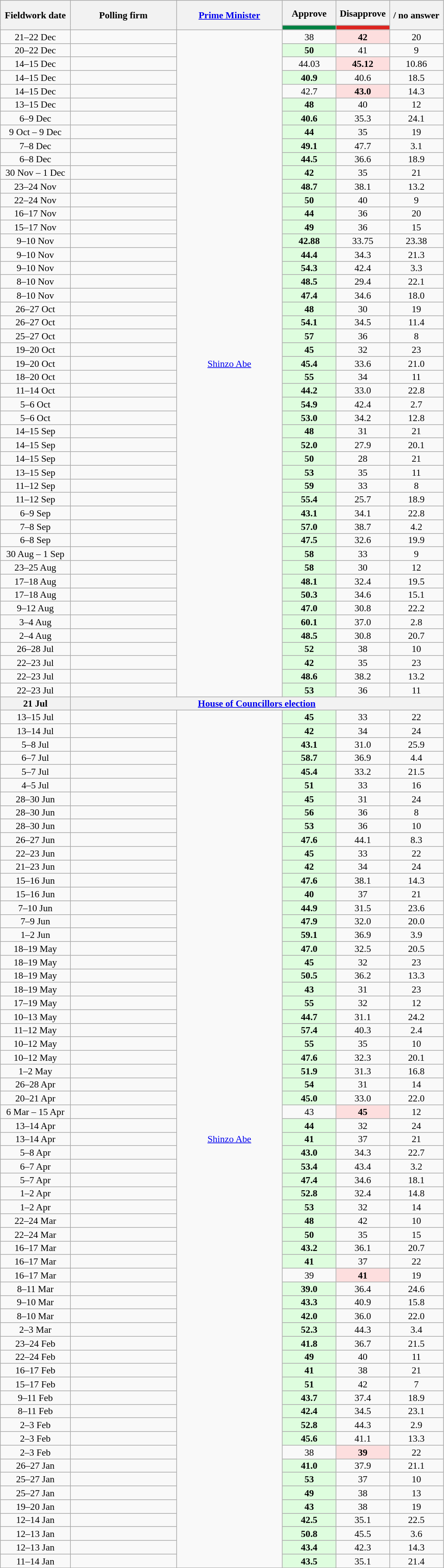<table class="wikitable mw-datatable sortable mw-collapsible mw-collapsed" style="text-align:center;font-size:90%;line-height:14px;">
<tr style="height:38px;">
<th class="unsortable" rowspan="2" width=100px>Fieldwork date</th>
<th class="unsortable" rowspan="2" width=155px>Polling firm</th>
<th class="unsortable" rowspan="2" width=155px><a href='#'>Prime Minister</a></th>
<th style="width:75px;">Approve</th>
<th style="width:75px;">Disapprove</th>
<th rowspan="2" style="width:75px;"> / no answer</th>
</tr>
<tr>
<th style="background: #008142"></th>
<th style="background: #DC241F"></th>
</tr>
<tr>
<td>21–22 Dec</td>
<td></td>
<td rowspan="49"><a href='#'>Shinzo Abe</a></td>
<td>38</td>
<td style="background:#FDDEDE"><strong>42</strong></td>
<td>20</td>
</tr>
<tr>
<td>20–22 Dec</td>
<td></td>
<td style="background:#DEFDDE"><strong>50</strong></td>
<td>41</td>
<td>9</td>
</tr>
<tr>
<td>14–15 Dec</td>
<td></td>
<td>44.03</td>
<td style="background:#FDDEDE"><strong>45.12</strong></td>
<td>10.86</td>
</tr>
<tr>
<td>14–15 Dec</td>
<td> </td>
<td style="background:#DEFDDE"><strong>40.9</strong></td>
<td>40.6</td>
<td>18.5</td>
</tr>
<tr>
<td>14–15 Dec</td>
<td></td>
<td>42.7</td>
<td style="background:#FDDEDE"><strong>43.0</strong></td>
<td>14.3</td>
</tr>
<tr>
<td>13–15 Dec</td>
<td> </td>
<td style="background:#DEFDDE"><strong>48</strong></td>
<td>40</td>
<td>12</td>
</tr>
<tr>
<td>6–9 Dec</td>
<td></td>
<td style="background:#DEFDDE"><strong>40.6</strong></td>
<td>35.3</td>
<td>24.1</td>
</tr>
<tr>
<td>9 Oct – 9 Dec</td>
<td></td>
<td style="background:#DEFDDE"><strong>44</strong></td>
<td>35</td>
<td>19</td>
</tr>
<tr>
<td>7–8 Dec</td>
<td></td>
<td style="background:#DEFDDE"><strong>49.1</strong></td>
<td>47.7</td>
<td>3.1</td>
</tr>
<tr>
<td>6–8 Dec</td>
<td></td>
<td style="background:#DEFDDE"><strong>44.5</strong></td>
<td>36.6</td>
<td>18.9</td>
</tr>
<tr>
<td>30 Nov – 1 Dec</td>
<td></td>
<td style="background:#DEFDDE"><strong>42</strong></td>
<td>35</td>
<td>21</td>
</tr>
<tr>
<td>23–24 Nov</td>
<td></td>
<td style="background:#DEFDDE"><strong>48.7</strong></td>
<td>38.1</td>
<td>13.2</td>
</tr>
<tr>
<td>22–24 Nov</td>
<td></td>
<td style="background:#DEFDDE"><strong>50</strong></td>
<td>40</td>
<td>9</td>
</tr>
<tr>
<td>16–17 Nov</td>
<td></td>
<td style="background:#DEFDDE"><strong>44</strong></td>
<td>36</td>
<td>20</td>
</tr>
<tr>
<td>15–17 Nov</td>
<td> </td>
<td style="background:#DEFDDE"><strong>49</strong></td>
<td>36</td>
<td>15</td>
</tr>
<tr>
<td>9–10 Nov</td>
<td></td>
<td style="background:#DEFDDE"><strong>42.88</strong></td>
<td>33.75</td>
<td>23.38</td>
</tr>
<tr>
<td>9–10 Nov</td>
<td> </td>
<td style="background:#DEFDDE"><strong>44.4</strong></td>
<td>34.3</td>
<td>21.3</td>
</tr>
<tr>
<td>9–10 Nov</td>
<td></td>
<td style="background:#DEFDDE"><strong>54.3</strong></td>
<td>42.4</td>
<td>3.3</td>
</tr>
<tr>
<td>8–10 Nov</td>
<td></td>
<td style="background:#DEFDDE"><strong>48.5</strong></td>
<td>29.4</td>
<td>22.1</td>
</tr>
<tr>
<td>8–10 Nov</td>
<td></td>
<td style="background:#DEFDDE"><strong>47.4</strong></td>
<td>34.6</td>
<td>18.0</td>
</tr>
<tr>
<td>26–27 Oct</td>
<td></td>
<td style="background:#DEFDDE"><strong>48</strong></td>
<td>30</td>
<td>19</td>
</tr>
<tr>
<td>26–27 Oct</td>
<td></td>
<td style="background:#DEFDDE"><strong>54.1</strong></td>
<td>34.5</td>
<td>11.4</td>
</tr>
<tr>
<td>25–27 Oct</td>
<td></td>
<td style="background:#DEFDDE"><strong>57</strong></td>
<td>36</td>
<td>8</td>
</tr>
<tr>
<td>19–20 Oct</td>
<td></td>
<td style="background:#DEFDDE"><strong>45</strong></td>
<td>32</td>
<td>23</td>
</tr>
<tr>
<td>19–20 Oct</td>
<td> </td>
<td style="background:#DEFDDE"><strong>45.4</strong></td>
<td>33.6</td>
<td>21.0</td>
</tr>
<tr>
<td>18–20 Oct</td>
<td> </td>
<td style="background:#DEFDDE"><strong>55</strong></td>
<td>34</td>
<td>11</td>
</tr>
<tr>
<td>11–14 Oct</td>
<td></td>
<td style="background:#DEFDDE"><strong>44.2</strong></td>
<td>33.0</td>
<td>22.8</td>
</tr>
<tr>
<td>5–6 Oct</td>
<td></td>
<td style="background:#DEFDDE"><strong>54.9</strong></td>
<td>42.4</td>
<td>2.7</td>
</tr>
<tr>
<td>5–6 Oct</td>
<td></td>
<td style="background:#DEFDDE"><strong>53.0</strong></td>
<td>34.2</td>
<td>12.8</td>
</tr>
<tr>
<td>14–15 Sep</td>
<td></td>
<td style="background:#DEFDDE"><strong>48</strong></td>
<td>31</td>
<td>21</td>
</tr>
<tr>
<td>14–15 Sep</td>
<td> </td>
<td style="background:#DEFDDE"><strong>52.0</strong></td>
<td>27.9</td>
<td>20.1</td>
</tr>
<tr>
<td>14–15 Sep</td>
<td></td>
<td style="background:#DEFDDE"><strong>50</strong></td>
<td>28</td>
<td>21</td>
</tr>
<tr>
<td>13–15 Sep</td>
<td> </td>
<td style="background:#DEFDDE"><strong>53</strong></td>
<td>35</td>
<td>11</td>
</tr>
<tr>
<td>11–12 Sep</td>
<td></td>
<td style="background:#DEFDDE"><strong>59</strong></td>
<td>33</td>
<td>8</td>
</tr>
<tr>
<td>11–12 Sep</td>
<td></td>
<td style="background:#DEFDDE"><strong>55.4</strong></td>
<td>25.7</td>
<td>18.9</td>
</tr>
<tr>
<td>6–9 Sep</td>
<td> </td>
<td style="background:#DEFDDE"><strong>43.1</strong></td>
<td>34.1</td>
<td>22.8</td>
</tr>
<tr>
<td>7–8 Sep</td>
<td></td>
<td style="background:#DEFDDE"><strong>57.0</strong></td>
<td>38.7</td>
<td>4.2</td>
</tr>
<tr>
<td>6–8 Sep</td>
<td></td>
<td style="background:#DEFDDE"><strong>47.5</strong></td>
<td>32.6</td>
<td>19.9</td>
</tr>
<tr>
<td>30 Aug – 1 Sep</td>
<td></td>
<td style="background:#DEFDDE"><strong>58</strong></td>
<td>33</td>
<td>9</td>
</tr>
<tr>
<td>23–25 Aug</td>
<td> </td>
<td style="background:#DEFDDE"><strong>58</strong></td>
<td>30</td>
<td>12</td>
</tr>
<tr>
<td>17–18 Aug</td>
<td> </td>
<td style="background:#DEFDDE"><strong>48.1</strong></td>
<td>32.4</td>
<td>19.5</td>
</tr>
<tr>
<td>17–18 Aug</td>
<td></td>
<td style="background:#DEFDDE"><strong>50.3</strong></td>
<td>34.6</td>
<td>15.1</td>
</tr>
<tr>
<td>9–12 Aug</td>
<td></td>
<td style="background:#DEFDDE"><strong>47.0</strong></td>
<td>30.8</td>
<td>22.2</td>
</tr>
<tr>
<td>3–4 Aug</td>
<td></td>
<td style="background:#DEFDDE"><strong>60.1</strong></td>
<td>37.0</td>
<td>2.8</td>
</tr>
<tr>
<td>2–4 Aug</td>
<td></td>
<td style="background:#DEFDDE"><strong>48.5</strong></td>
<td>30.8</td>
<td>20.7</td>
</tr>
<tr>
<td>26–28 Jul</td>
<td></td>
<td style="background:#DEFDDE"><strong>52</strong></td>
<td>38</td>
<td>10</td>
</tr>
<tr>
<td>22–23 Jul</td>
<td></td>
<td style="background:#DEFDDE"><strong>42</strong></td>
<td>35</td>
<td>23</td>
</tr>
<tr>
<td>22–23 Jul</td>
<td></td>
<td style="background:#DEFDDE"><strong>48.6</strong></td>
<td>38.2</td>
<td>13.2</td>
</tr>
<tr>
<td>22–23 Jul</td>
<td> </td>
<td style="background:#DEFDDE"><strong>53</strong></td>
<td>36</td>
<td>11</td>
</tr>
<tr>
<th>21 Jul</th>
<th colspan=5><a href='#'>House of Councillors election</a></th>
</tr>
<tr>
<td>13–15 Jul</td>
<td></td>
<td rowspan="63"><a href='#'>Shinzo Abe</a></td>
<td style="background:#DEFDDE"><strong>45</strong></td>
<td>33</td>
<td>22</td>
</tr>
<tr>
<td>13–14 Jul</td>
<td></td>
<td style="background:#DEFDDE"><strong>42</strong></td>
<td>34</td>
<td>24</td>
</tr>
<tr>
<td>5–8 Jul</td>
<td> </td>
<td style="background:#DEFDDE"><strong>43.1</strong></td>
<td>31.0</td>
<td>25.9</td>
</tr>
<tr>
<td>6–7 Jul</td>
<td></td>
<td style="background:#DEFDDE"><strong>58.7</strong></td>
<td>36.9</td>
<td>4.4</td>
</tr>
<tr>
<td>5–7 Jul</td>
<td></td>
<td style="background:#DEFDDE"><strong>45.4</strong></td>
<td>33.2</td>
<td>21.5</td>
</tr>
<tr>
<td>4–5 Jul</td>
<td> </td>
<td style="background:#DEFDDE"><strong>51</strong></td>
<td>33</td>
<td>16</td>
</tr>
<tr>
<td>28–30 Jun</td>
<td></td>
<td style="background:#DEFDDE"><strong>45</strong></td>
<td>31</td>
<td>24</td>
</tr>
<tr>
<td>28–30 Jun</td>
<td></td>
<td style="background:#DEFDDE"><strong>56</strong></td>
<td>36</td>
<td>8</td>
</tr>
<tr>
<td>28–30 Jun</td>
<td> </td>
<td style="background:#DEFDDE"><strong>53</strong></td>
<td>36</td>
<td>10</td>
</tr>
<tr>
<td>26–27 Jun</td>
<td></td>
<td style="background:#DEFDDE"><strong>47.6</strong></td>
<td>44.1</td>
<td>8.3</td>
</tr>
<tr>
<td>22–23 Jun</td>
<td></td>
<td style="background:#DEFDDE"><strong>45</strong></td>
<td>33</td>
<td>22</td>
</tr>
<tr>
<td>21–23 Jun</td>
<td></td>
<td style="background:#DEFDDE"><strong>42</strong></td>
<td>34</td>
<td>24</td>
</tr>
<tr>
<td>15–16 Jun</td>
<td></td>
<td style="background:#DEFDDE"><strong>47.6</strong></td>
<td>38.1</td>
<td>14.3</td>
</tr>
<tr>
<td>15–16 Jun</td>
<td></td>
<td style="background:#DEFDDE"><strong>40</strong></td>
<td>37</td>
<td>21</td>
</tr>
<tr>
<td>7–10 Jun</td>
<td></td>
<td style="background:#DEFDDE"><strong>44.9</strong></td>
<td>31.5</td>
<td>23.6</td>
</tr>
<tr>
<td>7–9 Jun</td>
<td></td>
<td style="background:#DEFDDE"><strong>47.9</strong></td>
<td>32.0</td>
<td>20.0</td>
</tr>
<tr>
<td>1–2 Jun</td>
<td></td>
<td style="background:#DEFDDE"><strong>59.1</strong></td>
<td>36.9</td>
<td>3.9</td>
</tr>
<tr>
<td>18–19 May</td>
<td> </td>
<td style="background:#DEFDDE"><strong>47.0</strong></td>
<td>32.5</td>
<td>20.5</td>
</tr>
<tr>
<td>18–19 May</td>
<td></td>
<td style="background:#DEFDDE"><strong>45</strong></td>
<td>32</td>
<td>23</td>
</tr>
<tr>
<td>18–19 May</td>
<td></td>
<td style="background:#DEFDDE"><strong>50.5</strong></td>
<td>36.2</td>
<td>13.3</td>
</tr>
<tr>
<td>18–19 May</td>
<td></td>
<td style="background:#DEFDDE"><strong>43</strong></td>
<td>31</td>
<td>23</td>
</tr>
<tr>
<td>17–19 May</td>
<td> </td>
<td style="background:#DEFDDE"><strong>55</strong></td>
<td>32</td>
<td>12</td>
</tr>
<tr>
<td>10–13 May</td>
<td></td>
<td style="background:#DEFDDE"><strong>44.7</strong></td>
<td>31.1</td>
<td>24.2</td>
</tr>
<tr>
<td>11–12 May</td>
<td></td>
<td style="background:#DEFDDE"><strong>57.4</strong></td>
<td>40.3</td>
<td>2.4</td>
</tr>
<tr>
<td>10–12 May</td>
<td></td>
<td style="background:#DEFDDE"><strong>55</strong></td>
<td>35</td>
<td>10</td>
</tr>
<tr>
<td>10–12 May</td>
<td></td>
<td style="background:#DEFDDE"><strong>47.6</strong></td>
<td>32.3</td>
<td>20.1</td>
</tr>
<tr>
<td>1–2 May</td>
<td></td>
<td style="background:#DEFDDE"><strong>51.9</strong></td>
<td>31.3</td>
<td>16.8</td>
</tr>
<tr>
<td>26–28 Apr</td>
<td> </td>
<td style="background:#DEFDDE"><strong>54</strong></td>
<td>31</td>
<td>14</td>
</tr>
<tr>
<td>20–21 Apr</td>
<td> </td>
<td style="background:#DEFDDE"><strong>45.0</strong></td>
<td>33.0</td>
<td>22.0</td>
</tr>
<tr>
<td>6 Mar – 15 Apr</td>
<td></td>
<td>43</td>
<td style="background:#FDDEDE"><strong>45</strong></td>
<td>12</td>
</tr>
<tr>
<td>13–14 Apr</td>
<td></td>
<td style="background:#DEFDDE"><strong>44</strong></td>
<td>32</td>
<td>24</td>
</tr>
<tr>
<td>13–14 Apr</td>
<td></td>
<td style="background:#DEFDDE"><strong>41</strong></td>
<td>37</td>
<td>21</td>
</tr>
<tr>
<td>5–8 Apr</td>
<td> </td>
<td style="background:#DEFDDE"><strong>43.0</strong></td>
<td>34.3</td>
<td>22.7</td>
</tr>
<tr>
<td>6–7 Apr</td>
<td></td>
<td style="background:#DEFDDE"><strong>53.4</strong></td>
<td>43.4</td>
<td>3.2</td>
</tr>
<tr>
<td>5–7 Apr</td>
<td></td>
<td style="background:#DEFDDE"><strong>47.4</strong></td>
<td>34.6</td>
<td>18.1</td>
</tr>
<tr>
<td>1–2 Apr</td>
<td></td>
<td style="background:#DEFDDE"><strong>52.8</strong></td>
<td>32.4</td>
<td>14.8</td>
</tr>
<tr>
<td>1–2 Apr</td>
<td> </td>
<td style="background:#DEFDDE"><strong>53</strong></td>
<td>32</td>
<td>14</td>
</tr>
<tr>
<td>22–24 Mar</td>
<td></td>
<td style="background:#DEFDDE"><strong>48</strong></td>
<td>42</td>
<td>10</td>
</tr>
<tr>
<td>22–24 Mar</td>
<td> </td>
<td style="background:#DEFDDE"><strong>50</strong></td>
<td>35</td>
<td>15</td>
</tr>
<tr>
<td>16–17 Mar</td>
<td> </td>
<td style="background:#DEFDDE"><strong>43.2</strong></td>
<td>36.1</td>
<td>20.7</td>
</tr>
<tr>
<td>16–17 Mar</td>
<td></td>
<td style="background:#DEFDDE"><strong>41</strong></td>
<td>37</td>
<td>22</td>
</tr>
<tr>
<td>16–17 Mar</td>
<td></td>
<td>39</td>
<td style="background:#FDDEDE"><strong>41</strong></td>
<td>19</td>
</tr>
<tr>
<td>8–11 Mar</td>
<td></td>
<td style="background:#DEFDDE"><strong>39.0</strong></td>
<td>36.4</td>
<td>24.6</td>
</tr>
<tr>
<td>9–10 Mar</td>
<td></td>
<td style="background:#DEFDDE"><strong>43.3</strong></td>
<td>40.9</td>
<td>15.8</td>
</tr>
<tr>
<td>8–10 Mar</td>
<td></td>
<td style="background:#DEFDDE"><strong>42.0</strong></td>
<td>36.0</td>
<td>22.0</td>
</tr>
<tr>
<td>2–3 Mar</td>
<td></td>
<td style="background:#DEFDDE"><strong>52.3</strong></td>
<td>44.3</td>
<td>3.4</td>
</tr>
<tr>
<td>23–24 Feb</td>
<td> </td>
<td style="background:#DEFDDE"><strong>41.8</strong></td>
<td>36.7</td>
<td>21.5</td>
</tr>
<tr>
<td>22–24 Feb</td>
<td> </td>
<td style="background:#DEFDDE"><strong>49</strong></td>
<td>40</td>
<td>11</td>
</tr>
<tr>
<td>16–17 Feb</td>
<td></td>
<td style="background:#DEFDDE"><strong>41</strong></td>
<td>38</td>
<td>21</td>
</tr>
<tr>
<td>15–17 Feb</td>
<td></td>
<td style="background:#DEFDDE"><strong>51</strong></td>
<td>42</td>
<td>7</td>
</tr>
<tr>
<td>9–11 Feb</td>
<td></td>
<td style="background:#DEFDDE"><strong>43.7</strong></td>
<td>37.4</td>
<td>18.9</td>
</tr>
<tr>
<td>8–11 Feb</td>
<td> </td>
<td style="background:#DEFDDE"><strong>42.4</strong></td>
<td>34.5</td>
<td>23.1</td>
</tr>
<tr>
<td>2–3 Feb</td>
<td></td>
<td style="background:#DEFDDE"><strong>52.8</strong></td>
<td>44.3</td>
<td>2.9</td>
</tr>
<tr>
<td>2–3 Feb</td>
<td></td>
<td style="background:#DEFDDE"><strong>45.6</strong></td>
<td>41.1</td>
<td>13.3</td>
</tr>
<tr>
<td>2–3 Feb</td>
<td></td>
<td>38</td>
<td style="background:#FDDEDE"><strong>39</strong></td>
<td>22</td>
</tr>
<tr>
<td>26–27 Jan</td>
<td> </td>
<td style="background:#DEFDDE"><strong>41.0</strong></td>
<td>37.9</td>
<td>21.1</td>
</tr>
<tr>
<td>25–27 Jan</td>
<td></td>
<td style="background:#DEFDDE"><strong>53</strong></td>
<td>37</td>
<td>10</td>
</tr>
<tr>
<td>25–27 Jan</td>
<td> </td>
<td style="background:#DEFDDE"><strong>49</strong></td>
<td>38</td>
<td>13</td>
</tr>
<tr>
<td>19–20 Jan</td>
<td></td>
<td style="background:#DEFDDE"><strong>43</strong></td>
<td>38</td>
<td>19</td>
</tr>
<tr>
<td>12–14 Jan</td>
<td></td>
<td style="background:#DEFDDE"><strong>42.5</strong></td>
<td>35.1</td>
<td>22.5</td>
</tr>
<tr>
<td>12–13 Jan</td>
<td></td>
<td style="background:#DEFDDE"><strong>50.8</strong></td>
<td>45.5</td>
<td>3.6</td>
</tr>
<tr>
<td>12–13 Jan</td>
<td></td>
<td style="background:#DEFDDE"><strong>43.4</strong></td>
<td>42.3</td>
<td>14.3</td>
</tr>
<tr>
<td>11–14 Jan</td>
<td> </td>
<td style="background:#DEFDDE"><strong>43.5</strong></td>
<td>35.1</td>
<td>21.4</td>
</tr>
</table>
